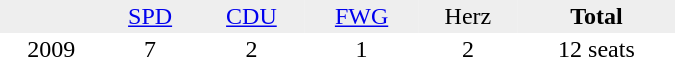<table border="0" cellpadding="2" cellspacing="0" width="450">
<tr bgcolor="#eeeeee" align="center">
<td></td>
<td><a href='#'>SPD</a></td>
<td><a href='#'>CDU</a></td>
<td><a href='#'>FWG</a></td>
<td>Herz</td>
<td><strong>Total</strong></td>
</tr>
<tr align="center">
<td>2009</td>
<td>7</td>
<td>2</td>
<td>1</td>
<td>2</td>
<td>12 seats</td>
</tr>
</table>
